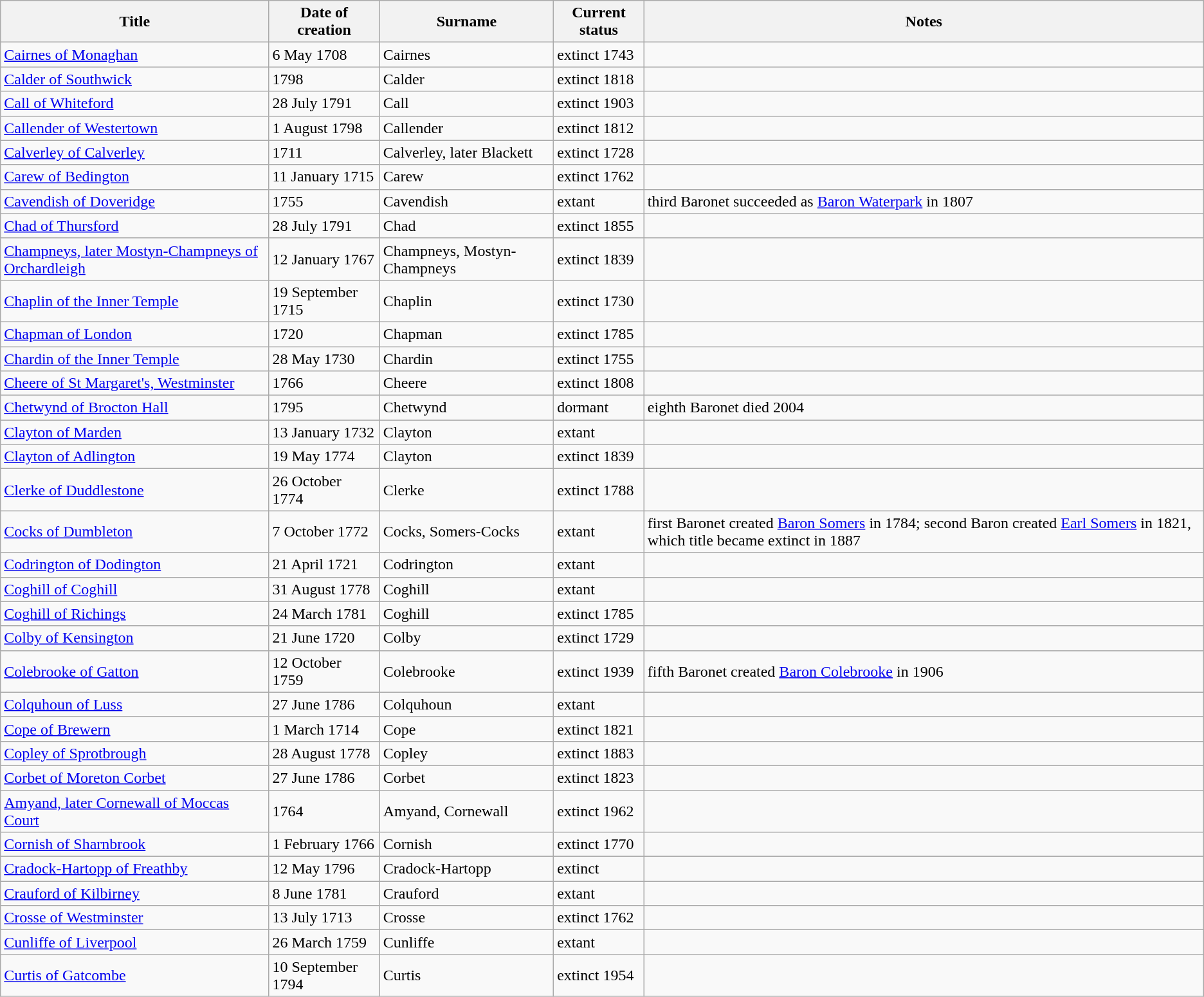<table class="wikitable">
<tr>
<th>Title</th>
<th>Date of creation</th>
<th>Surname</th>
<th>Current status</th>
<th>Notes</th>
</tr>
<tr>
<td><a href='#'>Cairnes of Monaghan</a></td>
<td>6 May 1708</td>
<td>Cairnes</td>
<td>extinct 1743</td>
<td></td>
</tr>
<tr>
<td><a href='#'>Calder of Southwick</a></td>
<td>1798</td>
<td>Calder</td>
<td>extinct 1818</td>
<td></td>
</tr>
<tr>
<td><a href='#'>Call of Whiteford</a></td>
<td>28 July 1791</td>
<td>Call</td>
<td>extinct 1903</td>
<td></td>
</tr>
<tr>
<td><a href='#'>Callender of Westertown</a></td>
<td>1 August 1798</td>
<td>Callender</td>
<td>extinct 1812</td>
<td></td>
</tr>
<tr>
<td><a href='#'>Calverley of Calverley</a></td>
<td>1711</td>
<td>Calverley, later Blackett</td>
<td>extinct 1728</td>
<td></td>
</tr>
<tr>
<td><a href='#'>Carew of Bedington</a></td>
<td>11 January 1715</td>
<td>Carew</td>
<td>extinct 1762</td>
<td></td>
</tr>
<tr>
<td><a href='#'>Cavendish of Doveridge</a></td>
<td>1755</td>
<td>Cavendish</td>
<td>extant</td>
<td>third Baronet succeeded as <a href='#'>Baron Waterpark</a> in 1807</td>
</tr>
<tr>
<td><a href='#'>Chad of Thursford</a></td>
<td>28 July 1791</td>
<td>Chad</td>
<td>extinct 1855</td>
<td></td>
</tr>
<tr>
<td><a href='#'>Champneys, later Mostyn-Champneys of Orchardleigh</a></td>
<td>12 January 1767</td>
<td>Champneys, Mostyn-Champneys</td>
<td>extinct 1839</td>
<td></td>
</tr>
<tr>
<td><a href='#'>Chaplin of the Inner Temple</a></td>
<td>19 September 1715</td>
<td>Chaplin</td>
<td>extinct 1730</td>
<td></td>
</tr>
<tr>
<td><a href='#'>Chapman of London</a></td>
<td>1720</td>
<td>Chapman</td>
<td>extinct 1785</td>
<td></td>
</tr>
<tr>
<td><a href='#'>Chardin of the Inner Temple</a></td>
<td>28 May 1730</td>
<td>Chardin</td>
<td>extinct 1755</td>
<td></td>
</tr>
<tr>
<td><a href='#'>Cheere of St Margaret's, Westminster</a></td>
<td>1766</td>
<td>Cheere</td>
<td>extinct 1808</td>
<td></td>
</tr>
<tr>
<td><a href='#'>Chetwynd of Brocton Hall</a></td>
<td>1795</td>
<td>Chetwynd</td>
<td>dormant</td>
<td>eighth Baronet died 2004</td>
</tr>
<tr>
<td><a href='#'>Clayton of Marden</a></td>
<td>13 January 1732</td>
<td>Clayton</td>
<td>extant</td>
<td></td>
</tr>
<tr>
<td><a href='#'>Clayton of Adlington</a></td>
<td>19 May 1774</td>
<td>Clayton</td>
<td>extinct 1839</td>
<td></td>
</tr>
<tr>
<td><a href='#'>Clerke of Duddlestone</a></td>
<td>26 October 1774</td>
<td>Clerke</td>
<td>extinct 1788</td>
<td></td>
</tr>
<tr>
<td><a href='#'>Cocks of Dumbleton</a></td>
<td>7 October 1772</td>
<td>Cocks, Somers-Cocks</td>
<td>extant</td>
<td>first Baronet created <a href='#'>Baron Somers</a> in 1784; second Baron created <a href='#'>Earl Somers</a> in 1821, which title became extinct in 1887</td>
</tr>
<tr>
<td><a href='#'>Codrington of Dodington</a></td>
<td>21 April 1721</td>
<td>Codrington</td>
<td>extant</td>
<td></td>
</tr>
<tr>
<td><a href='#'>Coghill of Coghill</a></td>
<td>31 August 1778</td>
<td>Coghill</td>
<td>extant</td>
<td></td>
</tr>
<tr>
<td><a href='#'>Coghill of Richings</a></td>
<td>24 March 1781</td>
<td>Coghill</td>
<td>extinct 1785</td>
<td></td>
</tr>
<tr>
<td><a href='#'>Colby of Kensington</a></td>
<td>21 June 1720</td>
<td>Colby</td>
<td>extinct 1729</td>
<td></td>
</tr>
<tr>
<td><a href='#'>Colebrooke of Gatton</a></td>
<td>12 October 1759</td>
<td>Colebrooke</td>
<td>extinct 1939</td>
<td>fifth Baronet created <a href='#'>Baron Colebrooke</a> in 1906</td>
</tr>
<tr>
<td><a href='#'>Colquhoun of Luss</a></td>
<td>27 June 1786</td>
<td>Colquhoun</td>
<td>extant</td>
<td></td>
</tr>
<tr>
<td><a href='#'>Cope of Brewern</a></td>
<td>1 March 1714</td>
<td>Cope</td>
<td>extinct 1821</td>
<td></td>
</tr>
<tr>
<td><a href='#'>Copley of Sprotbrough</a></td>
<td>28 August 1778</td>
<td>Copley</td>
<td>extinct 1883</td>
<td></td>
</tr>
<tr>
<td><a href='#'>Corbet of Moreton Corbet</a></td>
<td>27 June 1786</td>
<td>Corbet</td>
<td>extinct 1823</td>
<td></td>
</tr>
<tr>
<td><a href='#'>Amyand, later Cornewall of Moccas Court</a></td>
<td>1764</td>
<td>Amyand, Cornewall</td>
<td>extinct 1962</td>
<td></td>
</tr>
<tr>
<td><a href='#'>Cornish of Sharnbrook</a></td>
<td>1 February 1766</td>
<td>Cornish</td>
<td>extinct 1770</td>
<td></td>
</tr>
<tr>
<td><a href='#'>Cradock-Hartopp of Freathby</a></td>
<td>12 May 1796</td>
<td>Cradock-Hartopp</td>
<td>extinct</td>
<td></td>
</tr>
<tr>
<td><a href='#'>Crauford of Kilbirney</a></td>
<td>8 June 1781</td>
<td>Crauford</td>
<td>extant</td>
<td></td>
</tr>
<tr>
<td><a href='#'>Crosse of Westminster</a></td>
<td>13 July 1713</td>
<td>Crosse</td>
<td>extinct 1762</td>
<td></td>
</tr>
<tr>
<td><a href='#'>Cunliffe of Liverpool</a></td>
<td>26 March 1759</td>
<td>Cunliffe</td>
<td>extant</td>
<td></td>
</tr>
<tr>
<td><a href='#'>Curtis of Gatcombe</a></td>
<td>10 September 1794</td>
<td>Curtis</td>
<td>extinct 1954</td>
<td></td>
</tr>
</table>
